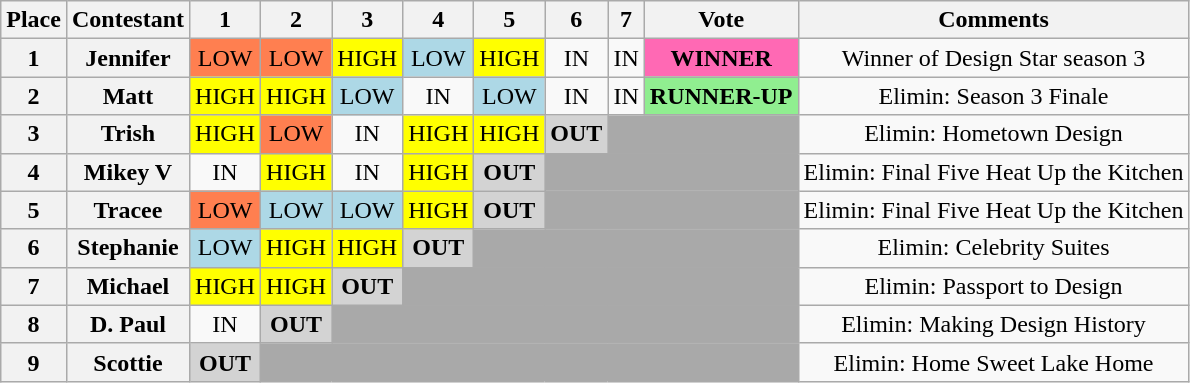<table class="wikitable" style="text-align:center">
<tr>
<th>Place</th>
<th>Contestant</th>
<th>1</th>
<th>2</th>
<th>3</th>
<th>4</th>
<th>5</th>
<th>6</th>
<th>7</th>
<th>Vote</th>
<th>Comments</th>
</tr>
<tr>
<th>1</th>
<th>Jennifer</th>
<td style="background:coral;">LOW</td>
<td style="background:coral;">LOW</td>
<td style="background:yellow;">HIGH</td>
<td style="background:lightblue;">LOW</td>
<td style="background:yellow;">HIGH</td>
<td>IN</td>
<td>IN</td>
<td style="background:hotpink;"><strong>WINNER</strong></td>
<td>Winner of Design Star season 3</td>
</tr>
<tr>
<th>2</th>
<th>Matt</th>
<td style="background:yellow;">HIGH</td>
<td style="background:yellow;">HIGH</td>
<td style="background:lightblue;">LOW</td>
<td>IN</td>
<td style="background:lightblue;">LOW</td>
<td>IN</td>
<td>IN</td>
<td style="background:lightgreen;"><strong>RUNNER-UP</strong></td>
<td>Elimin: Season 3 Finale</td>
</tr>
<tr>
<th>3</th>
<th>Trish</th>
<td style="background:yellow;">HIGH</td>
<td style="background:coral;">LOW</td>
<td>IN</td>
<td style="background:yellow;">HIGH</td>
<td style="background:yellow;">HIGH</td>
<td style="background:lightgrey;"><strong>OUT</strong></td>
<td colspan=2 style="background:darkgray;"></td>
<td>Elimin: Hometown Design</td>
</tr>
<tr>
<th>4</th>
<th>Mikey V</th>
<td>IN</td>
<td style="background:yellow;">HIGH</td>
<td>IN</td>
<td style="background:yellow;">HIGH</td>
<td style="background:lightgrey;"><strong>OUT</strong></td>
<td colspan=3 style="background:darkgray;"></td>
<td>Elimin: Final Five Heat Up the Kitchen</td>
</tr>
<tr>
<th>5</th>
<th>Tracee</th>
<td style="background:coral;">LOW</td>
<td style="background:lightblue;">LOW</td>
<td style="background:lightblue;">LOW</td>
<td style="background:yellow;">HIGH</td>
<td style="background:lightgrey;"><strong>OUT</strong></td>
<td colspan=3 style="background:darkgray;"></td>
<td>Elimin: Final Five Heat Up the Kitchen</td>
</tr>
<tr>
<th>6</th>
<th>Stephanie</th>
<td style="background:lightblue;">LOW</td>
<td style="background:yellow;">HIGH</td>
<td style="background:yellow;">HIGH</td>
<td style="background:lightgrey;"><strong>OUT</strong></td>
<td colspan=4 style="background:darkgray;"></td>
<td>Elimin: Celebrity Suites</td>
</tr>
<tr>
<th>7</th>
<th>Michael</th>
<td style="background:yellow;">HIGH</td>
<td style="background:yellow;">HIGH</td>
<td style="background:lightgrey;"><strong>OUT</strong></td>
<td colspan=5 style="background:darkgray;"></td>
<td>Elimin: Passport to Design</td>
</tr>
<tr>
<th>8</th>
<th>D. Paul</th>
<td>IN</td>
<td style="background:lightgrey;"><strong>OUT</strong></td>
<td colspan=6 style="background:darkgray;"></td>
<td>Elimin: Making Design History</td>
</tr>
<tr>
<th>9</th>
<th>Scottie</th>
<td style="background:lightgrey;"><strong>OUT</strong></td>
<td colspan=7 style="background:darkgray;"></td>
<td>Elimin: Home Sweet Lake Home</td>
</tr>
</table>
